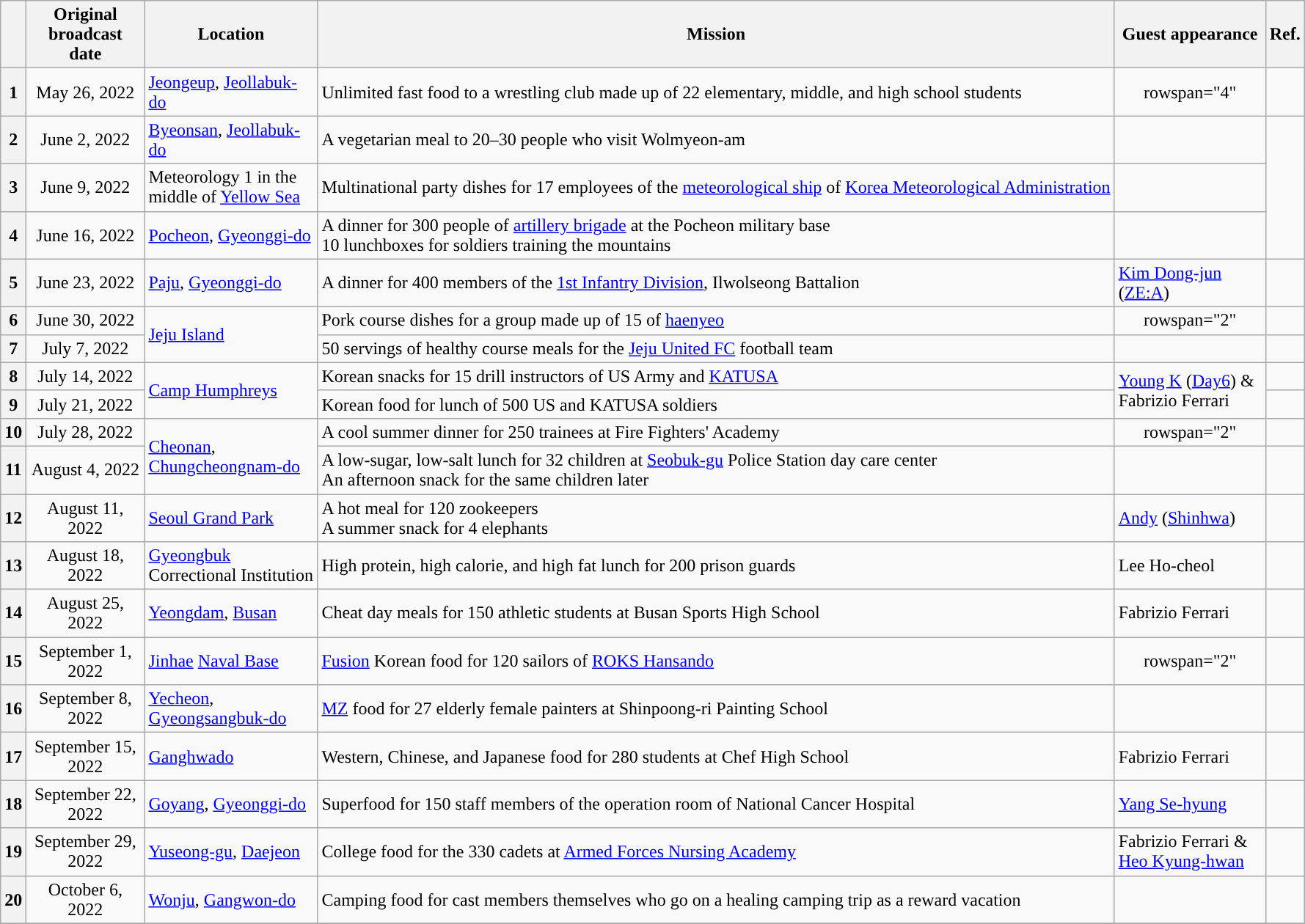<table class="wikitable" style="text-align:center">
<tr>
<th></th>
<th scope="col" style="width: 100px;">Original broadcast date</th>
<th scope="col" style="width: 150px;">Location</th>
<th scope="col">Mission</th>
<th scope="col" style="width: 130px;">Guest appearance</th>
<th>Ref.</th>
</tr>
<tr>
<th>1</th>
<td>May 26, 2022</td>
<td style="text-align:left;"><a href='#'>Jeongeup</a>, <a href='#'>Jeollabuk-do</a></td>
<td style="text-align:left;">Unlimited fast food to a wrestling club made up of 22 elementary, middle, and high school students  </td>
<td>rowspan="4" </td>
<td></td>
</tr>
<tr>
<th scope="col">2</th>
<td>June 2, 2022</td>
<td style="text-align:left;"><a href='#'>Byeonsan</a>, <a href='#'>Jeollabuk-do</a></td>
<td style="text-align:left;">A vegetarian meal to 20–30 people who visit Wolmyeon-am</td>
<td></td>
</tr>
<tr>
<th scope="col">3</th>
<td>June 9, 2022</td>
<td style="text-align:left;">Meteorology 1 in the middle of <a href='#'>Yellow Sea</a></td>
<td style="text-align:left;">Multinational party dishes for 17 employees of the <a href='#'>meteorological ship</a> of <a href='#'>Korea Meteorological Administration</a></td>
<td></td>
</tr>
<tr>
<th scope="col">4</th>
<td>June 16, 2022</td>
<td style="text-align:left;"><a href='#'>Pocheon</a>, <a href='#'>Gyeonggi-do</a></td>
<td style="text-align:left;">A dinner for 300 people of <a href='#'>artillery brigade</a> at the Pocheon military base<br>10 lunchboxes for soldiers training the mountains</td>
<td></td>
</tr>
<tr>
<th scope="col">5</th>
<td>June 23, 2022</td>
<td style="text-align:left;"><a href='#'>Paju</a>, <a href='#'>Gyeonggi-do</a></td>
<td style="text-align:left;">A dinner for 400 members of the <a href='#'>1st Infantry Division</a>, Ilwolseong Battalion</td>
<td style="text-align:left;"><a href='#'>Kim Dong-jun</a> (<a href='#'>ZE:A</a>)</td>
<td></td>
</tr>
<tr>
<th scope="col">6</th>
<td>June 30, 2022</td>
<td style="text-align:left;" rowspan=2><a href='#'>Jeju Island</a></td>
<td style="text-align:left;">Pork course dishes for a group made up of 15 of <a href='#'>haenyeo</a></td>
<td>rowspan="2" </td>
<td></td>
</tr>
<tr>
<th scope="col">7</th>
<td>July 7, 2022</td>
<td style="text-align:left;">50 servings of healthy course meals for the <a href='#'>Jeju United FC</a> football team</td>
<td></td>
</tr>
<tr>
<th scope="col">8</th>
<td>July 14, 2022</td>
<td style="text-align:left;" rowspan=2><a href='#'>Camp Humphreys</a></td>
<td style="text-align:left;">Korean snacks for 15 drill instructors of US Army and <a href='#'>KATUSA</a></td>
<td style="text-align:left;" rowspan=2><a href='#'>Young K</a> (<a href='#'>Day6</a>) & Fabrizio Ferrari</td>
<td></td>
</tr>
<tr>
<th scope="col">9</th>
<td>July 21, 2022</td>
<td style="text-align:left;">Korean food for lunch of 500 US and KATUSA soldiers </td>
<td></td>
</tr>
<tr>
<th scope="col">10</th>
<td>July 28, 2022</td>
<td style="text-align:left;" rowspan=2><a href='#'>Cheonan</a>, <a href='#'>Chungcheongnam-do</a></td>
<td style="text-align:left;">A cool summer dinner for 250 trainees at Fire Fighters' Academy</td>
<td>rowspan="2" </td>
<td></td>
</tr>
<tr>
<th scope="col">11</th>
<td>August 4, 2022</td>
<td style="text-align:left;">A low-sugar, low-salt lunch for 32 children at <a href='#'>Seobuk-gu</a> Police Station day care center<br>An afternoon snack for the same children later</td>
<td></td>
</tr>
<tr>
<th scope="col">12</th>
<td>August 11, 2022</td>
<td style="text-align:left;"><a href='#'>Seoul Grand Park</a></td>
<td style="text-align:left;">A hot meal for 120 zookeepers<br>A summer snack for 4 elephants</td>
<td style="text-align:left;"><a href='#'>Andy</a> (<a href='#'>Shinhwa</a>)</td>
<td></td>
</tr>
<tr>
<th scope="col">13</th>
<td>August 18, 2022</td>
<td style="text-align:left;"><a href='#'>Gyeongbuk</a> Correctional Institution</td>
<td style="text-align:left;">High protein, high calorie, and high fat lunch for 200 prison guards</td>
<td style="text-align:left;">Lee Ho-cheol</td>
<td></td>
</tr>
<tr>
<th scope="col">14</th>
<td>August 25, 2022</td>
<td style="text-align:left;"><a href='#'>Yeongdam</a>, <a href='#'>Busan</a></td>
<td style="text-align:left;">Cheat day meals for 150 athletic students at Busan Sports High School</td>
<td style="text-align:left;">Fabrizio Ferrari</td>
<td></td>
</tr>
<tr>
<th scope="col">15</th>
<td>September 1, 2022</td>
<td style="text-align:left;"><a href='#'>Jinhae</a> <a href='#'>Naval Base</a></td>
<td style="text-align:left;"><a href='#'>Fusion</a> Korean food for 120 sailors of <a href='#'>ROKS Hansando</a></td>
<td>rowspan="2" </td>
<td></td>
</tr>
<tr>
<th scope="col">16</th>
<td>September 8, 2022</td>
<td style="text-align:left;"><a href='#'>Yecheon</a>, <a href='#'>Gyeongsangbuk-do</a></td>
<td style="text-align:left;"><a href='#'>MZ</a> food for 27 elderly female painters at Shinpoong-ri Painting School</td>
<td></td>
</tr>
<tr>
<th scope="col">17</th>
<td>September 15, 2022</td>
<td style="text-align:left;"><a href='#'>Ganghwado</a></td>
<td style="text-align:left;">Western, Chinese, and Japanese food for 280 students at Chef High School</td>
<td style="text-align:left;">Fabrizio Ferrari</td>
<td></td>
</tr>
<tr>
<th scope="col">18</th>
<td>September 22, 2022</td>
<td style="text-align:left;"><a href='#'>Goyang</a>, <a href='#'>Gyeonggi-do</a></td>
<td style="text-align:left;">Superfood for 150 staff members of the operation room of National Cancer Hospital</td>
<td style="text-align:left;"><a href='#'>Yang Se-hyung</a></td>
<td></td>
</tr>
<tr>
<th scope="col">19</th>
<td>September 29, 2022</td>
<td style="text-align:left;"><a href='#'>Yuseong-gu</a>, <a href='#'>Daejeon</a></td>
<td style="text-align:left;">College food for the 330 cadets at <a href='#'>Armed Forces Nursing Academy</a></td>
<td style="text-align:left;">Fabrizio Ferrari & <a href='#'>Heo Kyung-hwan</a><br></td>
<td></td>
</tr>
<tr>
<th scope="col">20</th>
<td>October 6, 2022</td>
<td style="text-align:left;"><a href='#'>Wonju</a>, <a href='#'>Gangwon-do</a></td>
<td style="text-align:left;">Camping food for cast members themselves who go on a healing camping trip as a reward vacation</td>
<td></td>
<td></td>
</tr>
<tr>
</tr>
</table>
